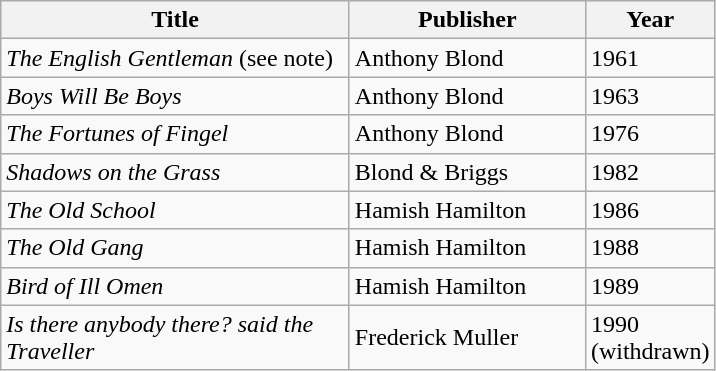<table class="wikitable">
<tr>
<th width="225">Title</th>
<th width="150">Publisher</th>
<th width="50">Year</th>
</tr>
<tr>
<td><em>The English Gentleman</em> (see note)</td>
<td>Anthony Blond</td>
<td>1961</td>
</tr>
<tr>
<td><em>Boys Will Be Boys</em></td>
<td>Anthony Blond</td>
<td>1963</td>
</tr>
<tr>
<td><em>The Fortunes of Fingel</em></td>
<td>Anthony Blond</td>
<td>1976</td>
</tr>
<tr>
<td><em>Shadows on the Grass</em></td>
<td>Blond & Briggs</td>
<td>1982</td>
</tr>
<tr>
<td><em>The Old School</em></td>
<td>Hamish Hamilton</td>
<td>1986</td>
</tr>
<tr>
<td><em>The Old Gang</em></td>
<td>Hamish Hamilton</td>
<td>1988</td>
</tr>
<tr>
<td><em>Bird of Ill Omen</em></td>
<td>Hamish Hamilton</td>
<td>1989</td>
</tr>
<tr>
<td><em>Is there anybody there? said the Traveller</em></td>
<td>Frederick Muller</td>
<td>1990 (withdrawn)</td>
</tr>
</table>
